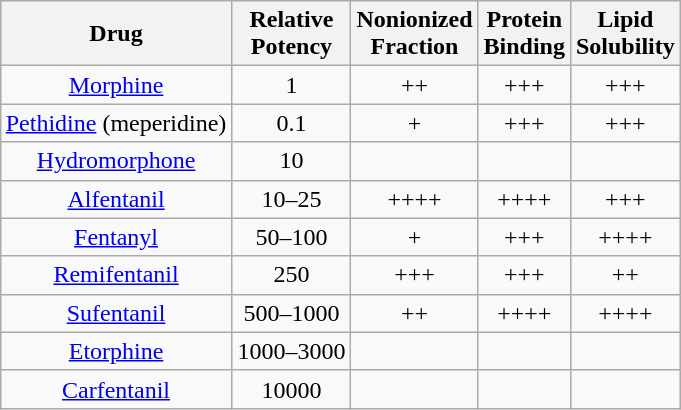<table class="wikitable" style="float: right; margin-left:15px; text-align:center">
<tr>
<th>Drug</th>
<th>Relative<br>Potency<br></th>
<th>Nonionized<br>Fraction</th>
<th>Protein<br>Binding</th>
<th>Lipid<br>Solubility<br></th>
</tr>
<tr>
<td><a href='#'>Morphine</a></td>
<td>1</td>
<td>++</td>
<td>+++</td>
<td>+++</td>
</tr>
<tr>
<td><a href='#'>Pethidine</a> (meperidine)</td>
<td>0.1</td>
<td>+</td>
<td>+++</td>
<td>+++</td>
</tr>
<tr>
<td><a href='#'>Hydromorphone</a></td>
<td>10</td>
<td></td>
<td></td>
<td></td>
</tr>
<tr>
<td><a href='#'>Alfentanil</a></td>
<td>10–25</td>
<td>++++</td>
<td>++++</td>
<td>+++</td>
</tr>
<tr>
<td><a href='#'>Fentanyl</a></td>
<td>50–100</td>
<td>+</td>
<td>+++</td>
<td>++++</td>
</tr>
<tr>
<td><a href='#'>Remifentanil</a></td>
<td>250</td>
<td>+++</td>
<td>+++</td>
<td>++</td>
</tr>
<tr>
<td><a href='#'>Sufentanil</a></td>
<td>500–1000</td>
<td>++</td>
<td>++++</td>
<td>++++</td>
</tr>
<tr>
<td><a href='#'>Etorphine</a></td>
<td>1000–3000</td>
<td></td>
<td></td>
<td></td>
</tr>
<tr>
<td><a href='#'>Carfentanil</a></td>
<td>10000</td>
<td></td>
<td></td>
<td></td>
</tr>
</table>
